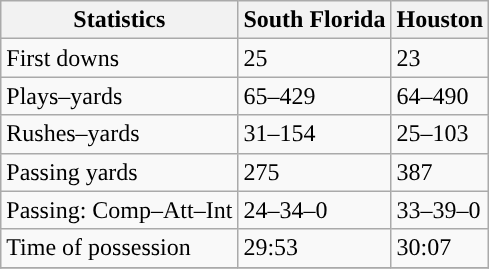<table class="wikitable" style="float: left;">
<tr>
<th>Statistics</th>
<th>South Florida</th>
<th>Houston</th>
</tr>
<tr>
<td>First downs</td>
<td>25</td>
<td>23</td>
</tr>
<tr>
<td>Plays–yards</td>
<td>65–429</td>
<td>64–490</td>
</tr>
<tr>
<td>Rushes–yards</td>
<td>31–154</td>
<td>25–103</td>
</tr>
<tr>
<td>Passing yards</td>
<td>275</td>
<td>387</td>
</tr>
<tr>
<td>Passing: Comp–Att–Int</td>
<td>24–34–0</td>
<td>33–39–0</td>
</tr>
<tr>
<td>Time of possession</td>
<td>29:53</td>
<td>30:07</td>
</tr>
<tr>
</tr>
</table>
